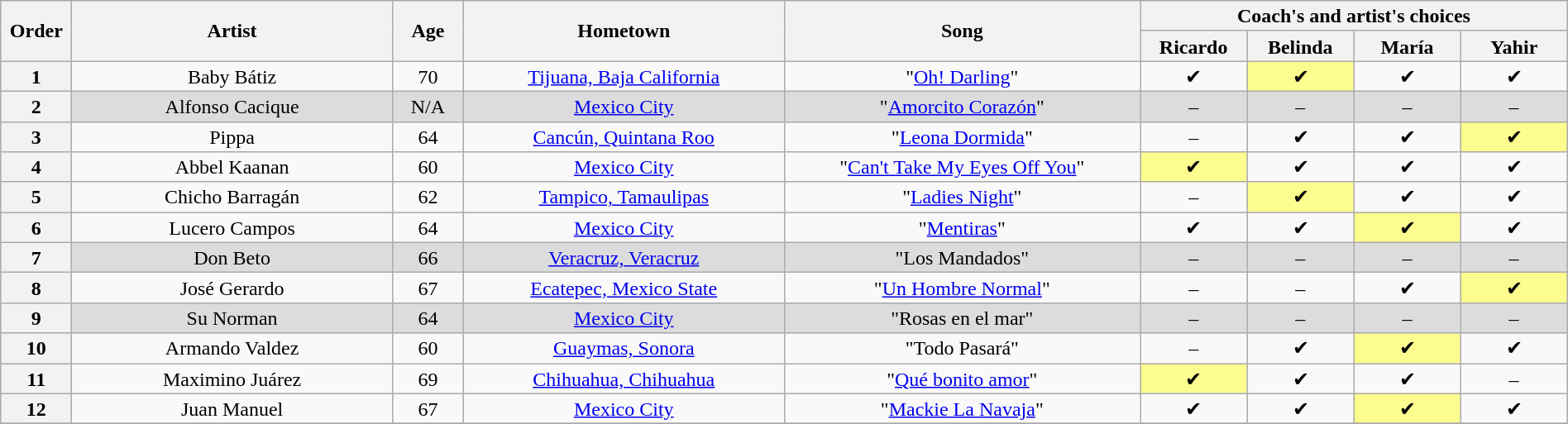<table class="wikitable" style="text-align:center; line-height:17px; width:100%">
<tr>
<th scope="col" rowspan="2" style="width:04%">Order</th>
<th scope="col" rowspan="2" style="width:18%">Artist</th>
<th scope="col" rowspan="2" style="width:04%">Age</th>
<th scope="col" rowspan="2" style="width:18%">Hometown</th>
<th scope="col" rowspan="2" style="width:20%">Song</th>
<th scope="col" colspan="4" style="width:24%">Coach's and artist's choices</th>
</tr>
<tr>
<th style="width:06%">Ricardo</th>
<th style="width:06%">Belinda</th>
<th style="width:06%">María</th>
<th style="width:06%">Yahir</th>
</tr>
<tr>
<th>1</th>
<td>Baby Bátiz</td>
<td>70</td>
<td><a href='#'>Tijuana, Baja California</a></td>
<td>"<a href='#'>Oh! Darling</a>"</td>
<td>✔</td>
<td style="background:#fdfc8f">✔</td>
<td>✔</td>
<td>✔</td>
</tr>
<tr style="background:#dcdcdc">
<th>2</th>
<td>Alfonso Cacique</td>
<td>N/A</td>
<td><a href='#'>Mexico City</a></td>
<td>"<a href='#'>Amorcito Corazón</a>"</td>
<td>–</td>
<td>–</td>
<td>–</td>
<td>–</td>
</tr>
<tr>
<th>3</th>
<td>Pippa</td>
<td>64</td>
<td><a href='#'>Cancún, Quintana Roo</a></td>
<td>"<a href='#'>Leona Dormida</a>"</td>
<td>–</td>
<td>✔</td>
<td>✔</td>
<td style="background:#fdfc8f">✔</td>
</tr>
<tr>
<th>4</th>
<td>Abbel Kaanan</td>
<td>60</td>
<td><a href='#'>Mexico City</a></td>
<td>"<a href='#'>Can't Take My Eyes Off You</a>"</td>
<td style="background:#fdfc8f">✔</td>
<td>✔</td>
<td>✔</td>
<td>✔</td>
</tr>
<tr>
<th>5</th>
<td>Chicho Barragán</td>
<td>62</td>
<td><a href='#'>Tampico, Tamaulipas</a></td>
<td>"<a href='#'>Ladies Night</a>"</td>
<td>–</td>
<td style="background:#fdfc8f">✔</td>
<td>✔</td>
<td>✔</td>
</tr>
<tr>
<th>6</th>
<td>Lucero Campos</td>
<td>64</td>
<td><a href='#'>Mexico City</a></td>
<td>"<a href='#'>Mentiras</a>"</td>
<td>✔</td>
<td>✔</td>
<td style="background:#fdfc8f">✔</td>
<td>✔</td>
</tr>
<tr style="background:#dcdcdc">
<th>7</th>
<td>Don Beto</td>
<td>66</td>
<td><a href='#'>Veracruz, Veracruz</a></td>
<td>"Los Mandados"</td>
<td>–</td>
<td>–</td>
<td>–</td>
<td>–</td>
</tr>
<tr>
<th>8</th>
<td>José Gerardo</td>
<td>67</td>
<td><a href='#'>Ecatepec, Mexico State</a></td>
<td>"<a href='#'>Un Hombre Normal</a>"</td>
<td>–</td>
<td>–</td>
<td>✔</td>
<td style="background:#fdfc8f">✔</td>
</tr>
<tr style="background:#dcdcdc">
<th>9</th>
<td>Su Norman</td>
<td>64</td>
<td><a href='#'>Mexico City</a></td>
<td>"Rosas en el mar"</td>
<td>–</td>
<td>–</td>
<td>–</td>
<td>–</td>
</tr>
<tr>
<th>10</th>
<td>Armando Valdez</td>
<td>60</td>
<td><a href='#'>Guaymas, Sonora</a></td>
<td>"Todo Pasará"</td>
<td>–</td>
<td>✔</td>
<td style="background:#fdfc8f">✔</td>
<td>✔</td>
</tr>
<tr>
<th>11</th>
<td>Maximino Juárez</td>
<td>69</td>
<td><a href='#'>Chihuahua, Chihuahua</a></td>
<td>"<a href='#'>Qué bonito amor</a>"</td>
<td style="background:#fdfc8f">✔</td>
<td>✔</td>
<td>✔</td>
<td>–</td>
</tr>
<tr>
<th>12</th>
<td>Juan Manuel</td>
<td>67</td>
<td><a href='#'>Mexico City</a></td>
<td>"<a href='#'>Mackie La Navaja</a>"</td>
<td>✔</td>
<td>✔</td>
<td style="background:#fdfc8f">✔</td>
<td>✔</td>
</tr>
<tr>
</tr>
</table>
